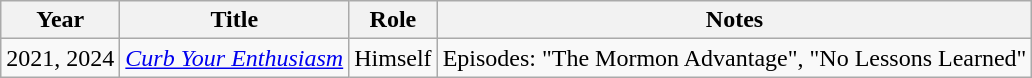<table class="wikitable">
<tr>
<th>Year</th>
<th>Title</th>
<th>Role</th>
<th>Notes</th>
</tr>
<tr>
<td>2021, 2024</td>
<td><em><a href='#'>Curb Your Enthusiasm</a></em></td>
<td>Himself</td>
<td>Episodes: "The Mormon Advantage", "No Lessons Learned"</td>
</tr>
</table>
